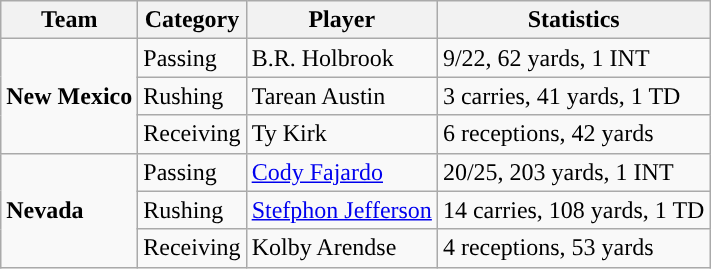<table class="wikitable" style="float: left;">
<tr>
<th>Team</th>
<th>Category</th>
<th>Player</th>
<th>Statistics</th>
</tr>
<tr>
<td rowspan=3><strong>New Mexico</strong></td>
<td>Passing</td>
<td>B.R. Holbrook</td>
<td>9/22, 62 yards, 1 INT</td>
</tr>
<tr>
<td>Rushing</td>
<td>Tarean Austin</td>
<td>3 carries, 41 yards, 1 TD</td>
</tr>
<tr>
<td>Receiving</td>
<td>Ty Kirk</td>
<td>6 receptions, 42 yards</td>
</tr>
<tr>
<td rowspan=3><strong>Nevada</strong></td>
<td>Passing</td>
<td><a href='#'>Cody Fajardo</a></td>
<td>20/25, 203 yards, 1 INT</td>
</tr>
<tr>
<td>Rushing</td>
<td><a href='#'>Stefphon Jefferson</a></td>
<td>14 carries, 108 yards, 1 TD</td>
</tr>
<tr>
<td>Receiving</td>
<td>Kolby Arendse</td>
<td>4 receptions, 53 yards</td>
</tr>
</table>
